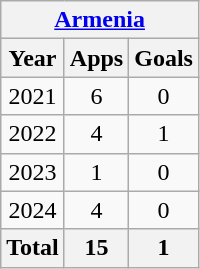<table class="wikitable" style="text-align:center">
<tr>
<th colspan=4><a href='#'>Armenia</a></th>
</tr>
<tr>
<th>Year</th>
<th>Apps</th>
<th>Goals</th>
</tr>
<tr>
<td>2021</td>
<td>6</td>
<td>0</td>
</tr>
<tr>
<td>2022</td>
<td>4</td>
<td>1</td>
</tr>
<tr>
<td>2023</td>
<td>1</td>
<td>0</td>
</tr>
<tr>
<td>2024</td>
<td>4</td>
<td>0</td>
</tr>
<tr>
<th>Total</th>
<th>15</th>
<th>1</th>
</tr>
</table>
